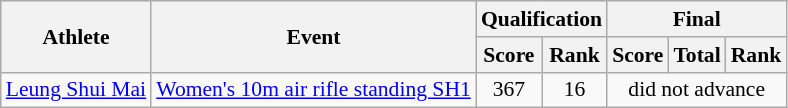<table class=wikitable style="font-size:90%">
<tr>
<th rowspan="2">Athlete</th>
<th rowspan="2">Event</th>
<th colspan="2">Qualification</th>
<th colspan="3">Final</th>
</tr>
<tr>
<th>Score</th>
<th>Rank</th>
<th>Score</th>
<th>Total</th>
<th>Rank</th>
</tr>
<tr>
<td><a href='#'>Leung Shui Mai</a></td>
<td><a href='#'>Women's 10m air rifle standing SH1</a></td>
<td align=center>367</td>
<td align=center>16</td>
<td align=center colspan="3">did not advance</td>
</tr>
</table>
